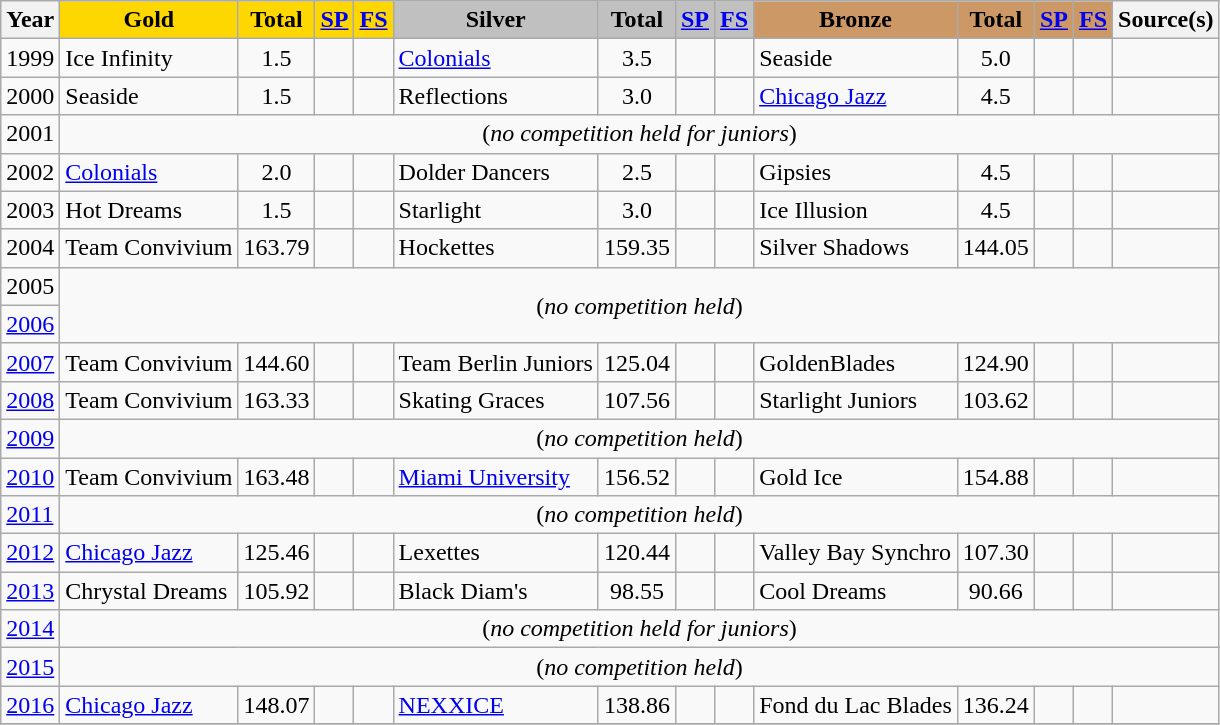<table class="wikitable">
<tr>
<th>Year</th>
<td align="center" bgcolor="gold"><strong>Gold</strong></td>
<td align="center" bgcolor="gold"><strong>Total</strong></td>
<td align="center" bgcolor="gold"><strong><a href='#'>SP</a></strong></td>
<td align="center" bgcolor="gold"><strong><a href='#'>FS</a></strong></td>
<td align="center" bgcolor="silver"><strong>Silver</strong></td>
<td align="center" bgcolor="silver"><strong>Total</strong></td>
<td align="center" bgcolor="silver"><strong><a href='#'>SP</a></strong></td>
<td align="center" bgcolor="silver"><strong><a href='#'>FS</a></strong></td>
<td align="center" bgcolor="cc9966"><strong>Bronze</strong></td>
<td align="center" bgcolor="cc9966"><strong>Total</strong></td>
<td align="center" bgcolor="cc9966"><strong><a href='#'>SP</a></strong></td>
<td align="center" bgcolor="cc9966"><strong><a href='#'>FS</a></strong></td>
<th>Source(s)</th>
</tr>
<tr>
<td>1999</td>
<td> Ice Infinity</td>
<td align="center">1.5</td>
<td align="center"></td>
<td align="center"></td>
<td> <a href='#'>Colonials</a></td>
<td align="center">3.5</td>
<td align="center"></td>
<td align="center"></td>
<td> Seaside</td>
<td align="center">5.0</td>
<td align="center"></td>
<td align="center"></td>
<td align="center"></td>
</tr>
<tr>
<td>2000</td>
<td> Seaside</td>
<td align="center">1.5</td>
<td align="center"></td>
<td align="center"></td>
<td> Reflections</td>
<td align="center">3.0</td>
<td align="center"></td>
<td align="center"></td>
<td> <a href='#'>Chicago Jazz</a></td>
<td align="center">4.5</td>
<td align="center"></td>
<td align="center"></td>
<td align="center"></td>
</tr>
<tr>
<td>2001</td>
<td align="center" colspan="13" rowspan="1">(<em>no competition held for juniors</em>)</td>
</tr>
<tr>
<td>2002</td>
<td> <a href='#'>Colonials</a></td>
<td align="center">2.0</td>
<td align="center"></td>
<td align="center"></td>
<td> Dolder Dancers</td>
<td align="center">2.5</td>
<td align="center"></td>
<td align="center"></td>
<td> Gipsies</td>
<td align="center">4.5</td>
<td align="center"></td>
<td align="center"></td>
<td align="center"></td>
</tr>
<tr>
<td>2003</td>
<td> Hot Dreams</td>
<td align="center">1.5</td>
<td align="center"></td>
<td align="center"></td>
<td> Starlight</td>
<td align="center">3.0</td>
<td align="center"></td>
<td align="center"></td>
<td> Ice Illusion</td>
<td align="center">4.5</td>
<td align="center"></td>
<td align="center"></td>
<td align="center"></td>
</tr>
<tr>
<td>2004</td>
<td> Team Convivium</td>
<td align="center">163.79</td>
<td align="center"></td>
<td align="center"></td>
<td> Hockettes</td>
<td align="center">159.35</td>
<td align="center"></td>
<td align="center"></td>
<td> Silver Shadows</td>
<td align="center">144.05</td>
<td align="center"></td>
<td align="center"></td>
<td align="center"></td>
</tr>
<tr>
<td>2005</td>
<td align="center" colspan="13" rowspan="2">(<em>no competition held</em>)</td>
</tr>
<tr>
<td><a href='#'>2006</a></td>
</tr>
<tr>
<td><a href='#'>2007</a></td>
<td> Team Convivium</td>
<td align="center">144.60</td>
<td align="center"></td>
<td align="center"></td>
<td> Team Berlin Juniors</td>
<td align="center">125.04</td>
<td align="center"></td>
<td align="center"></td>
<td> GoldenBlades</td>
<td align="center">124.90</td>
<td align="center"></td>
<td align="center"></td>
<td align="center"></td>
</tr>
<tr>
<td><a href='#'>2008</a></td>
<td> Team Convivium</td>
<td align="center">163.33</td>
<td align="center"></td>
<td align="center"></td>
<td> Skating Graces</td>
<td align="center">107.56</td>
<td align="center"></td>
<td align="center"></td>
<td> Starlight Juniors</td>
<td align="center">103.62</td>
<td align="center"></td>
<td align="center"></td>
<td align="center"></td>
</tr>
<tr>
<td><a href='#'>2009</a></td>
<td align="center" colspan="13">(<em>no competition held</em>)</td>
</tr>
<tr>
<td><a href='#'>2010</a></td>
<td> Team Convivium</td>
<td align="center">163.48</td>
<td align="center"></td>
<td align="center"></td>
<td> <a href='#'>Miami University</a></td>
<td align="center">156.52</td>
<td align="center"></td>
<td align="center"></td>
<td> Gold Ice</td>
<td align="center">154.88</td>
<td align="center"></td>
<td align="center"></td>
<td align="center"></td>
</tr>
<tr>
<td><a href='#'>2011</a></td>
<td align="center" colspan="13">(<em>no competition held</em>)</td>
</tr>
<tr>
<td><a href='#'>2012</a></td>
<td> <a href='#'>Chicago Jazz</a></td>
<td align="center">125.46</td>
<td align="center"></td>
<td align="center"></td>
<td> Lexettes</td>
<td align="center">120.44</td>
<td align="center"></td>
<td align="center"></td>
<td> Valley Bay Synchro</td>
<td align="center">107.30</td>
<td align="center"></td>
<td align="center"></td>
<td align="center"></td>
</tr>
<tr>
<td><a href='#'>2013</a></td>
<td> Chrystal Dreams</td>
<td align="center">105.92</td>
<td align="center"></td>
<td align="center"></td>
<td> Black Diam's</td>
<td align="center">98.55</td>
<td align="center"></td>
<td align="center"></td>
<td> Cool Dreams</td>
<td align="center">90.66</td>
<td align="center"></td>
<td align="center"></td>
<td align="center"></td>
</tr>
<tr>
<td><a href='#'>2014</a></td>
<td align="center" colspan="13" rowspan="1">(<em>no competition held for juniors</em>)</td>
</tr>
<tr>
<td><a href='#'>2015</a></td>
<td align="center" colspan="13">(<em>no competition held</em>)</td>
</tr>
<tr>
<td><a href='#'>2016</a></td>
<td> <a href='#'>Chicago Jazz</a></td>
<td align="center">148.07</td>
<td align="center"></td>
<td align="center"></td>
<td> <a href='#'>NEXXICE</a></td>
<td align="center">138.86</td>
<td align="center"></td>
<td align="center"></td>
<td> Fond du Lac Blades</td>
<td align="center">136.24</td>
<td align="center"></td>
<td align="center"></td>
<td align="center"></td>
</tr>
<tr>
</tr>
</table>
